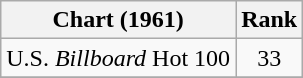<table class="wikitable">
<tr>
<th>Chart (1961)</th>
<th style="text-align:center;">Rank</th>
</tr>
<tr>
<td>U.S. <em>Billboard</em> Hot 100</td>
<td style="text-align:center;">33</td>
</tr>
<tr>
</tr>
</table>
